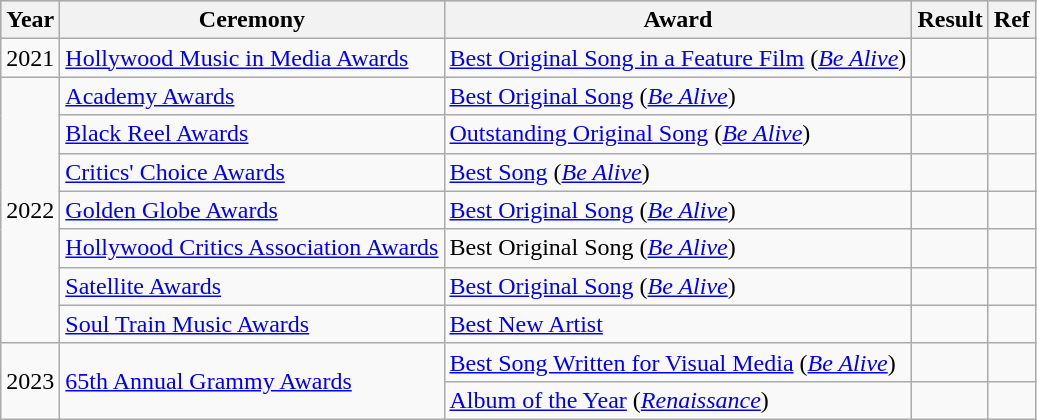<table class="wikitable">
<tr style="background:#ccc; text-align:center;">
<th scope="col">Year</th>
<th scope="col">Ceremony</th>
<th scope="col">Award</th>
<th scope="col">Result</th>
<th>Ref</th>
</tr>
<tr>
<td>2021</td>
<td><a href='#'>Hollywood Music in Media Awards</a></td>
<td><a href='#'>Best Original Song in a Feature Film</a> (<em><a href='#'>Be Alive</a></em>)</td>
<td></td>
<td style="text-align:center;"></td>
</tr>
<tr>
<td rowspan="7">2022</td>
<td><a href='#'>Academy Awards</a></td>
<td><a href='#'>Best Original Song</a> (<em><a href='#'>Be Alive</a></em>)</td>
<td></td>
<td style="text-align:center;"></td>
</tr>
<tr>
<td><a href='#'>Black Reel Awards</a></td>
<td><a href='#'>Outstanding Original Song</a> (<em><a href='#'>Be Alive</a></em>)</td>
<td></td>
<td style="text-align:center;"></td>
</tr>
<tr>
<td><a href='#'>Critics' Choice Awards</a></td>
<td><a href='#'>Best Song</a> (<em><a href='#'>Be Alive</a></em>)</td>
<td></td>
<td style="text-align:center;"></td>
</tr>
<tr>
<td><a href='#'>Golden Globe Awards</a></td>
<td><a href='#'>Best Original Song</a> (<em><a href='#'>Be Alive</a></em>)</td>
<td></td>
<td style="text-align:center;"></td>
</tr>
<tr>
<td><a href='#'>Hollywood Critics Association Awards</a></td>
<td>Best Original Song (<em><a href='#'>Be Alive</a></em>)</td>
<td></td>
<td style="text-align:center;"></td>
</tr>
<tr>
<td><a href='#'>Satellite Awards</a></td>
<td><a href='#'>Best Original Song</a> (<em><a href='#'>Be Alive</a></em>)</td>
<td></td>
<td style="text-align:center;"></td>
</tr>
<tr>
<td><a href='#'>Soul Train Music Awards</a></td>
<td><a href='#'>Best New Artist</a></td>
<td></td>
<td style="text-align:center;"></td>
</tr>
<tr>
<td rowspan="2">2023</td>
<td rowspan="2"><a href='#'>65th Annual Grammy Awards</a></td>
<td><a href='#'>Best Song Written for Visual Media</a> (<em><a href='#'>Be Alive</a></em>)</td>
<td></td>
<td style="text-align:center;"></td>
</tr>
<tr>
<td><a href='#'>Album of the Year</a> (<em><a href='#'>Renaissance</a></em>)</td>
<td></td>
<td style="text-align:center;"></td>
</tr>
</table>
